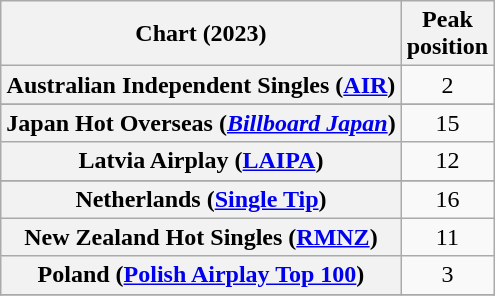<table class="wikitable sortable plainrowheaders" style="text-align:center">
<tr>
<th scope="col">Chart (2023)</th>
<th scope="col">Peak<br>position</th>
</tr>
<tr>
<th scope="row">Australian Independent Singles (<a href='#'>AIR</a>)</th>
<td>2</td>
</tr>
<tr>
</tr>
<tr>
</tr>
<tr>
<th scope="row">Japan Hot Overseas (<em><a href='#'>Billboard Japan</a></em>)</th>
<td>15</td>
</tr>
<tr>
<th scope="row">Latvia Airplay (<a href='#'>LAIPA</a>)</th>
<td>12</td>
</tr>
<tr>
</tr>
<tr>
<th scope="row">Netherlands (<a href='#'>Single Tip</a>)</th>
<td>16</td>
</tr>
<tr>
<th scope="row">New Zealand Hot Singles (<a href='#'>RMNZ</a>)</th>
<td>11</td>
</tr>
<tr>
<th scope="row">Poland (<a href='#'>Polish Airplay Top 100</a>)</th>
<td>3</td>
</tr>
<tr>
</tr>
</table>
